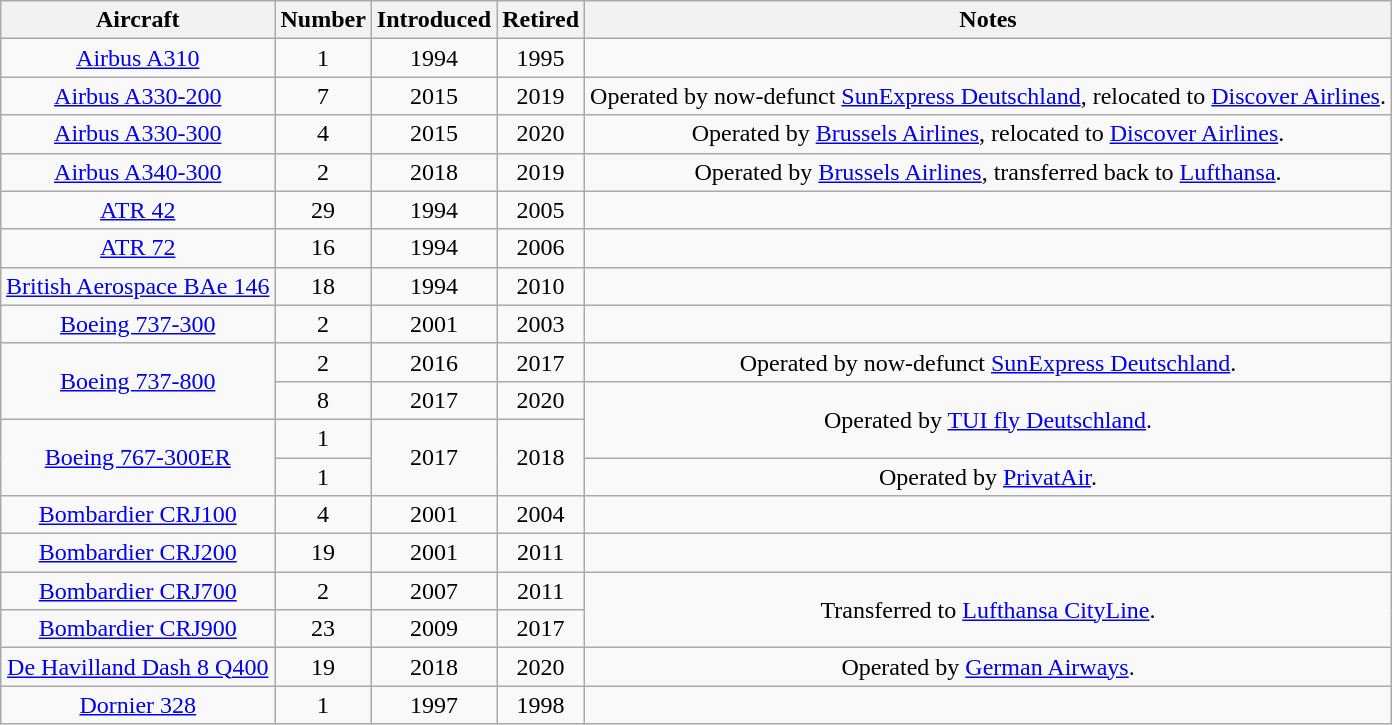<table class="wikitable" style="margin:1em auto; border-collapse:collapse;text-align:center">
<tr>
<th>Aircraft</th>
<th>Number</th>
<th>Introduced</th>
<th>Retired</th>
<th>Notes</th>
</tr>
<tr>
<td><a href='#'>Airbus A310</a></td>
<td>1</td>
<td>1994</td>
<td>1995</td>
<td></td>
</tr>
<tr>
<td><a href='#'>Airbus A330-200</a></td>
<td>7</td>
<td>2015</td>
<td>2019</td>
<td>Operated by now-defunct <a href='#'>SunExpress Deutschland</a>, relocated to <a href='#'>Discover Airlines</a>.</td>
</tr>
<tr>
<td><a href='#'>Airbus A330-300</a></td>
<td>4</td>
<td>2015</td>
<td>2020</td>
<td>Operated by <a href='#'>Brussels Airlines</a>, relocated to <a href='#'>Discover Airlines</a>.</td>
</tr>
<tr>
<td><a href='#'>Airbus A340-300</a></td>
<td>2</td>
<td>2018</td>
<td>2019</td>
<td>Operated by <a href='#'>Brussels Airlines</a>, transferred back to <a href='#'>Lufthansa</a>.</td>
</tr>
<tr>
<td><a href='#'>ATR 42</a></td>
<td>29</td>
<td>1994</td>
<td>2005</td>
<td></td>
</tr>
<tr>
<td><a href='#'>ATR 72</a></td>
<td>16</td>
<td>1994</td>
<td>2006</td>
<td></td>
</tr>
<tr>
<td><a href='#'>British Aerospace BAe 146</a></td>
<td>18</td>
<td>1994</td>
<td>2010</td>
<td></td>
</tr>
<tr>
<td><a href='#'>Boeing 737-300</a></td>
<td>2</td>
<td>2001</td>
<td>2003</td>
<td></td>
</tr>
<tr>
<td rowspan="2"><a href='#'>Boeing 737-800</a></td>
<td>2</td>
<td>2016</td>
<td>2017</td>
<td>Operated by now-defunct <a href='#'>SunExpress Deutschland</a>.</td>
</tr>
<tr>
<td>8</td>
<td>2017</td>
<td>2020</td>
<td rowspan="2">Operated by <a href='#'>TUI fly Deutschland</a>.</td>
</tr>
<tr>
<td rowspan="2"><a href='#'>Boeing 767-300ER</a></td>
<td>1</td>
<td rowspan="2">2017</td>
<td rowspan="2">2018</td>
</tr>
<tr>
<td>1</td>
<td>Operated by <a href='#'>PrivatAir</a>.</td>
</tr>
<tr>
<td><a href='#'>Bombardier CRJ100</a></td>
<td>4</td>
<td>2001</td>
<td>2004</td>
<td></td>
</tr>
<tr>
<td rowspan="1"><a href='#'>Bombardier CRJ200</a></td>
<td>19</td>
<td>2001</td>
<td>2011</td>
<td></td>
</tr>
<tr>
<td><a href='#'>Bombardier CRJ700</a></td>
<td>2</td>
<td>2007</td>
<td>2011</td>
<td rowspan="2">Transferred to <a href='#'>Lufthansa CityLine</a>.</td>
</tr>
<tr>
<td><a href='#'>Bombardier CRJ900</a></td>
<td>23</td>
<td>2009</td>
<td>2017</td>
</tr>
<tr>
<td><a href='#'>De Havilland Dash 8 Q400</a></td>
<td>19</td>
<td>2018</td>
<td>2020</td>
<td>Operated by <a href='#'>German Airways</a>.</td>
</tr>
<tr>
<td><a href='#'>Dornier 328</a></td>
<td>1</td>
<td>1997</td>
<td>1998</td>
<td></td>
</tr>
</table>
